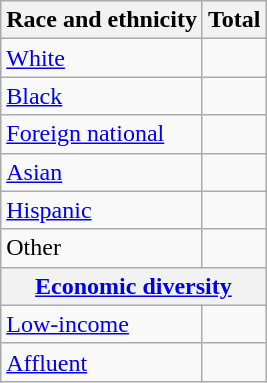<table class="wikitable floatright sortable collapsible"; text-align:right; font-size:80%;">
<tr>
<th>Race and ethnicity</th>
<th colspan="2" data-sort-type=number>Total</th>
</tr>
<tr>
<td><a href='#'>White</a></td>
<td align=right></td>
</tr>
<tr>
<td><a href='#'>Black</a></td>
<td align=right></td>
</tr>
<tr>
<td><a href='#'>Foreign national</a></td>
<td align=right></td>
</tr>
<tr>
<td><a href='#'>Asian</a></td>
<td align=right></td>
</tr>
<tr>
<td><a href='#'>Hispanic</a></td>
<td align=right></td>
</tr>
<tr>
<td>Other</td>
<td align=right></td>
</tr>
<tr>
<th colspan="4" data-sort-type=number><a href='#'>Economic diversity</a></th>
</tr>
<tr>
<td><a href='#'>Low-income</a></td>
<td align=right></td>
</tr>
<tr>
<td><a href='#'>Affluent</a></td>
<td align=right></td>
</tr>
</table>
